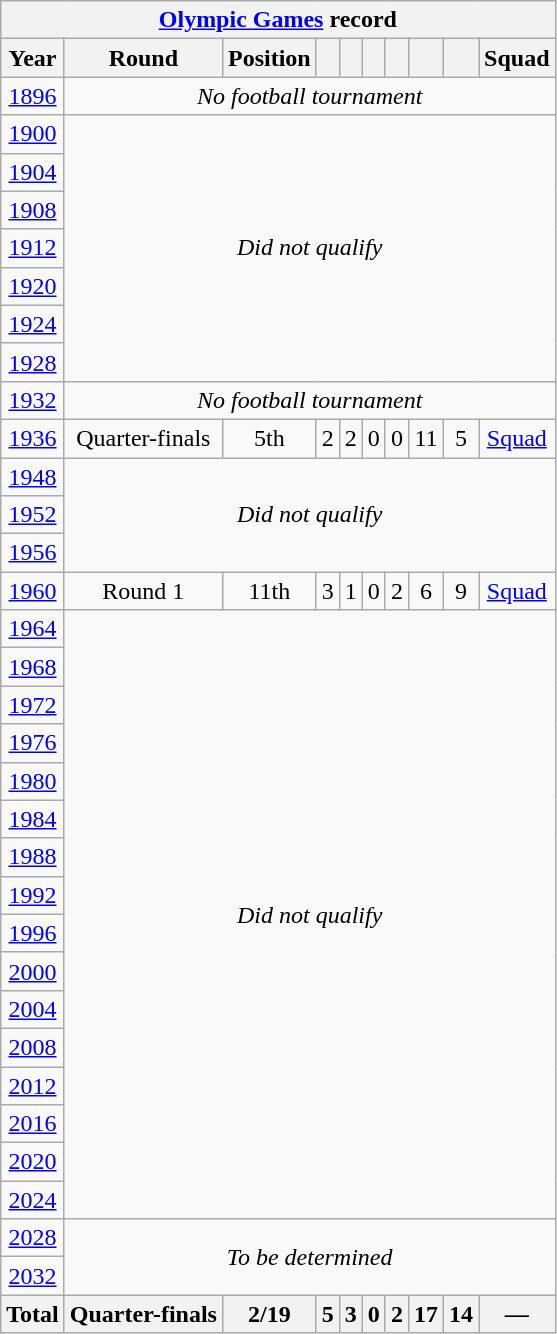<table class="wikitable" style="text-align: center;">
<tr>
<th colspan="10"><a href='#'>Olympic Games</a> record</th>
</tr>
<tr>
<th>Year</th>
<th>Round</th>
<th>Position</th>
<th></th>
<th></th>
<th></th>
<th></th>
<th></th>
<th></th>
<th>Squad</th>
</tr>
<tr>
<td> <a href='#'>1896</a></td>
<td colspan="9" rowspan="1"><em>No football tournament</em></td>
</tr>
<tr>
<td> <a href='#'>1900</a></td>
<td colspan="9" rowspan="7"><em>Did not qualify</em></td>
</tr>
<tr>
<td> <a href='#'>1904</a></td>
</tr>
<tr>
<td> <a href='#'>1908</a></td>
</tr>
<tr>
<td> <a href='#'>1912</a></td>
</tr>
<tr>
<td> <a href='#'>1920</a></td>
</tr>
<tr>
<td> <a href='#'>1924</a></td>
</tr>
<tr>
<td> <a href='#'>1928</a></td>
</tr>
<tr>
<td><a href='#'>1932</a></td>
<td colspan="9" rowspan="1"><em>No football tournament</em></td>
</tr>
<tr>
<td><a href='#'>1936</a></td>
<td rowspan="1">Quarter-finals</td>
<td>5th</td>
<td>2</td>
<td>2</td>
<td>0</td>
<td>0</td>
<td>11</td>
<td>5</td>
<td><a href='#'>Squad</a></td>
</tr>
<tr>
<td> <a href='#'>1948</a></td>
<td colspan="9" rowspan="3"><em>Did not qualify</em></td>
</tr>
<tr>
<td> <a href='#'>1952</a></td>
</tr>
<tr>
<td> <a href='#'>1956</a></td>
</tr>
<tr>
<td> <a href='#'>1960</a></td>
<td>Round 1</td>
<td>11th</td>
<td>3</td>
<td>1</td>
<td>0</td>
<td>2</td>
<td>6</td>
<td>9</td>
<td><a href='#'>Squad</a></td>
</tr>
<tr>
<td> <a href='#'>1964</a></td>
<td colspan="9" rowspan="16"><em>Did not qualify</em></td>
</tr>
<tr>
<td> <a href='#'>1968</a></td>
</tr>
<tr>
<td> <a href='#'>1972</a></td>
</tr>
<tr>
<td> <a href='#'>1976</a></td>
</tr>
<tr>
<td> <a href='#'>1980</a></td>
</tr>
<tr>
<td> <a href='#'>1984</a></td>
</tr>
<tr>
<td> <a href='#'>1988</a></td>
</tr>
<tr>
<td> <a href='#'>1992</a></td>
</tr>
<tr>
<td> <a href='#'>1996</a></td>
</tr>
<tr>
<td> <a href='#'>2000</a></td>
</tr>
<tr>
<td> <a href='#'>2004</a></td>
</tr>
<tr>
<td> <a href='#'>2008</a></td>
</tr>
<tr>
<td> <a href='#'>2012</a></td>
</tr>
<tr>
<td> <a href='#'>2016</a></td>
</tr>
<tr>
<td> <a href='#'>2020</a></td>
</tr>
<tr>
<td> <a href='#'>2024</a></td>
</tr>
<tr>
<td> <a href='#'>2028</a></td>
<td colspan="9" rowspan="2"><em>To be determined</em></td>
</tr>
<tr>
<td> <a href='#'>2032</a></td>
</tr>
<tr>
<th>Total</th>
<th>Quarter-finals</th>
<th>2/19</th>
<th>5</th>
<th>3</th>
<th>0</th>
<th>2</th>
<th>17</th>
<th>14</th>
<th>—</th>
</tr>
</table>
